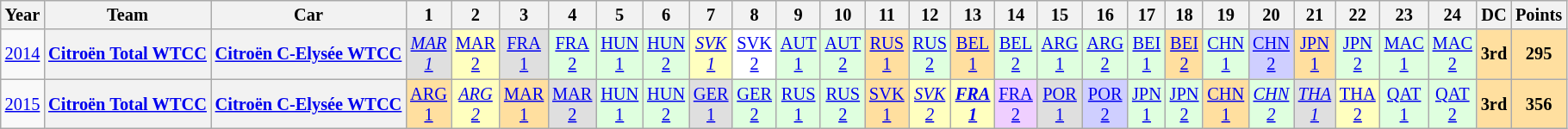<table class="wikitable" style="text-align:center; font-size:85%">
<tr>
<th>Year</th>
<th>Team</th>
<th>Car</th>
<th>1</th>
<th>2</th>
<th>3</th>
<th>4</th>
<th>5</th>
<th>6</th>
<th>7</th>
<th>8</th>
<th>9</th>
<th>10</th>
<th>11</th>
<th>12</th>
<th>13</th>
<th>14</th>
<th>15</th>
<th>16</th>
<th>17</th>
<th>18</th>
<th>19</th>
<th>20</th>
<th>21</th>
<th>22</th>
<th>23</th>
<th>24</th>
<th>DC</th>
<th>Points</th>
</tr>
<tr>
<td><a href='#'>2014</a></td>
<th nowrap><a href='#'>Citroën Total WTCC</a></th>
<th nowrap><a href='#'>Citroën C-Elysée WTCC</a></th>
<td style="background:#DFDFDF;"><em><a href='#'>MAR<br>1</a></em><br></td>
<td style="background:#FFFFBF;"><a href='#'>MAR<br>2</a><br></td>
<td style="background:#DFDFDF;"><a href='#'>FRA<br>1</a><br></td>
<td style="background:#DFFFDF;"><a href='#'>FRA<br>2</a><br></td>
<td style="background:#DFFFDF;"><a href='#'>HUN<br>1</a><br></td>
<td style="background:#DFFFDF;"><a href='#'>HUN<br>2</a><br></td>
<td style="background:#FFFFBF;"><em><a href='#'>SVK<br>1</a></em><br></td>
<td style="background:#FFFFFF;"><a href='#'>SVK<br>2</a><br></td>
<td style="background:#DFFFDF;"><a href='#'>AUT<br>1</a><br></td>
<td style="background:#DFFFDF;"><a href='#'>AUT<br>2</a><br></td>
<td style="background:#FFDF9F;"><a href='#'>RUS<br>1</a><br></td>
<td style="background:#DFFFDF;"><a href='#'>RUS<br>2</a><br></td>
<td style="background:#FFDF9F;"><a href='#'>BEL<br>1</a><br></td>
<td style="background:#DFFFDF;"><a href='#'>BEL<br>2</a><br></td>
<td style="background:#DFFFDF;"><a href='#'>ARG<br>1</a><br></td>
<td style="background:#DFFFDF;"><a href='#'>ARG<br>2</a><br></td>
<td style="background:#DFFFDF;"><a href='#'>BEI<br>1</a><br></td>
<td style="background:#FFDF9F;"><a href='#'>BEI<br>2</a><br></td>
<td style="background:#DFFFDF;"><a href='#'>CHN<br>1</a><br></td>
<td style="background:#CFCFFF;"><a href='#'>CHN<br>2</a><br></td>
<td style="background:#FFDF9F;"><a href='#'>JPN<br>1</a><br></td>
<td style="background:#DFFFDF;"><a href='#'>JPN<br>2</a><br></td>
<td style="background:#DFFFDF;"><a href='#'>MAC<br>1</a><br></td>
<td style="background:#DFFFDF;"><a href='#'>MAC<br>2</a><br></td>
<td style="background:#FFDF9F;"><strong>3rd</strong></td>
<td style="background:#FFDF9F;"><strong>295</strong></td>
</tr>
<tr>
<td><a href='#'>2015</a></td>
<th nowrap><a href='#'>Citroën Total WTCC</a></th>
<th nowrap><a href='#'>Citroën C-Elysée WTCC</a></th>
<td style="background:#FFDF9F;"><a href='#'>ARG<br>1</a><br></td>
<td style="background:#FFFFBF;"><em><a href='#'>ARG<br>2</a></em><br></td>
<td style="background:#FFDF9F;"><a href='#'>MAR<br>1</a><br></td>
<td style="background:#DFDFDF;"><a href='#'>MAR<br>2</a><br></td>
<td style="background:#DFFFDF;"><a href='#'>HUN<br>1</a><br></td>
<td style="background:#DFFFDF;"><a href='#'>HUN<br>2</a><br></td>
<td style="background:#DFDFDF;"><a href='#'>GER<br>1</a><br></td>
<td style="background:#DFFFDF;"><a href='#'>GER<br>2</a><br></td>
<td style="background:#DFFFDF;"><a href='#'>RUS<br>1</a><br></td>
<td style="background:#DFFFDF;"><a href='#'>RUS<br>2</a><br></td>
<td style="background:#FFDF9F;"><a href='#'>SVK<br>1</a><br></td>
<td style="background:#FFFFBF;"><em><a href='#'>SVK<br>2</a></em><br></td>
<td style="background:#FFFFBF;"><strong><em><a href='#'>FRA<br>1</a></em></strong><br></td>
<td style="background:#EFCFFF;"><a href='#'>FRA<br>2</a><br></td>
<td style="background:#DFDFDF;"><a href='#'>POR<br>1</a><br></td>
<td style="background:#CFCFFF;"><a href='#'>POR<br>2</a><br></td>
<td style="background:#DFFFDF;"><a href='#'>JPN<br>1</a><br></td>
<td style="background:#DFFFDF;"><a href='#'>JPN<br>2</a><br></td>
<td style="background:#FFDF9F;"><a href='#'>CHN<br>1</a><br></td>
<td style="background:#DFFFDF;"><em><a href='#'>CHN<br>2</a></em><br></td>
<td style="background:#DFDFDF;"><em><a href='#'>THA<br>1</a></em><br></td>
<td style="background:#FFFFBF;"><a href='#'>THA<br>2</a><br></td>
<td style="background:#DFFFDF;"><a href='#'>QAT<br>1</a><br></td>
<td style="background:#DFFFDF;"><a href='#'>QAT<br>2</a><br></td>
<th style="background:#FFDF9F;">3rd</th>
<th style="background:#FFDF9F;">356</th>
</tr>
</table>
